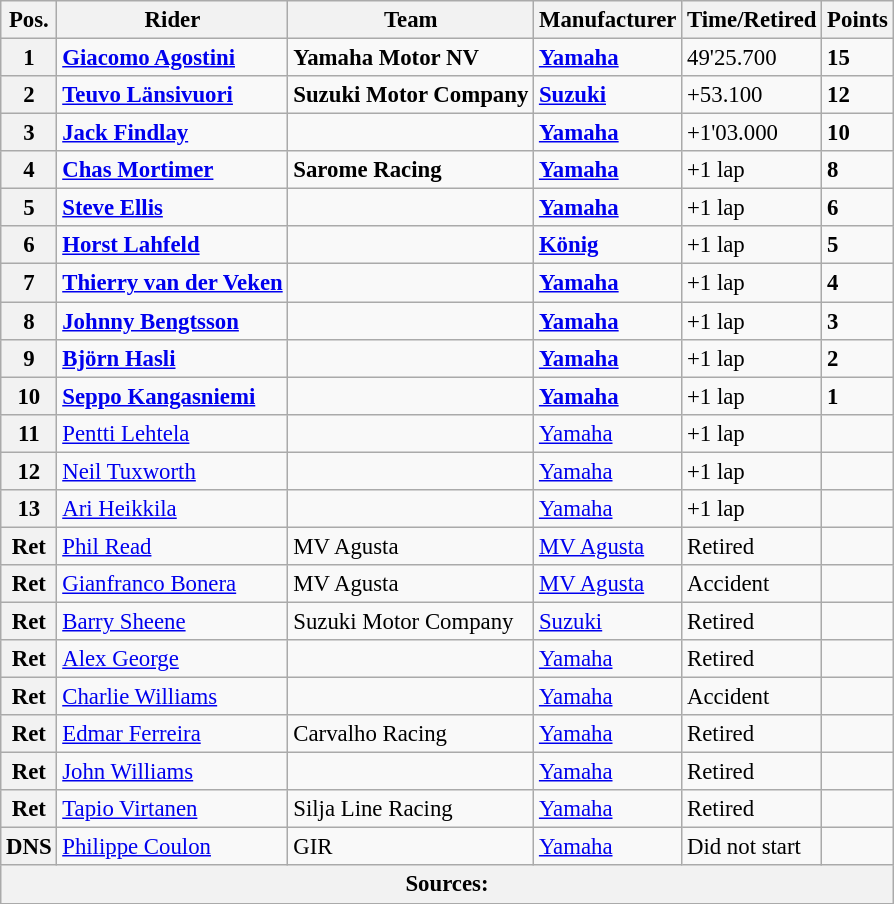<table class="wikitable" style="font-size: 95%;">
<tr>
<th>Pos.</th>
<th>Rider</th>
<th>Team</th>
<th>Manufacturer</th>
<th>Time/Retired</th>
<th>Points</th>
</tr>
<tr>
<th>1</th>
<td> <strong><a href='#'>Giacomo Agostini</a></strong></td>
<td><strong>Yamaha Motor NV</strong></td>
<td><strong><a href='#'>Yamaha</a></strong></td>
<td>49'25.700</td>
<td><strong>15</strong></td>
</tr>
<tr>
<th>2</th>
<td> <strong><a href='#'>Teuvo Länsivuori</a></strong></td>
<td><strong>Suzuki Motor Company</strong></td>
<td><strong><a href='#'>Suzuki</a></strong></td>
<td>+53.100</td>
<td><strong>12</strong></td>
</tr>
<tr>
<th>3</th>
<td> <strong><a href='#'>Jack Findlay</a></strong></td>
<td></td>
<td><strong><a href='#'>Yamaha</a></strong></td>
<td>+1'03.000</td>
<td><strong>10</strong></td>
</tr>
<tr>
<th>4</th>
<td> <strong><a href='#'>Chas Mortimer</a></strong></td>
<td><strong>Sarome Racing</strong></td>
<td><strong><a href='#'>Yamaha</a></strong></td>
<td>+1 lap</td>
<td><strong>8</strong></td>
</tr>
<tr>
<th>5</th>
<td> <strong><a href='#'>Steve Ellis</a></strong></td>
<td></td>
<td><strong><a href='#'>Yamaha</a></strong></td>
<td>+1 lap</td>
<td><strong>6</strong></td>
</tr>
<tr>
<th>6</th>
<td> <strong><a href='#'>Horst Lahfeld</a></strong></td>
<td></td>
<td><strong><a href='#'>König</a></strong></td>
<td>+1 lap</td>
<td><strong>5</strong></td>
</tr>
<tr>
<th>7</th>
<td> <strong><a href='#'>Thierry van der Veken</a></strong></td>
<td></td>
<td><strong><a href='#'>Yamaha</a></strong></td>
<td>+1 lap</td>
<td><strong>4</strong></td>
</tr>
<tr>
<th>8</th>
<td> <strong><a href='#'>Johnny Bengtsson</a></strong></td>
<td></td>
<td><strong><a href='#'>Yamaha</a></strong></td>
<td>+1 lap</td>
<td><strong>3</strong></td>
</tr>
<tr>
<th>9</th>
<td> <strong><a href='#'>Björn Hasli</a></strong></td>
<td></td>
<td><strong><a href='#'>Yamaha</a></strong></td>
<td>+1 lap</td>
<td><strong>2</strong></td>
</tr>
<tr>
<th>10</th>
<td> <strong><a href='#'>Seppo Kangasniemi</a></strong></td>
<td></td>
<td><strong><a href='#'>Yamaha</a></strong></td>
<td>+1 lap</td>
<td><strong>1</strong></td>
</tr>
<tr>
<th>11</th>
<td> <a href='#'>Pentti Lehtela</a></td>
<td></td>
<td><a href='#'>Yamaha</a></td>
<td>+1 lap</td>
<td></td>
</tr>
<tr>
<th>12</th>
<td> <a href='#'>Neil Tuxworth</a></td>
<td></td>
<td><a href='#'>Yamaha</a></td>
<td>+1 lap</td>
<td></td>
</tr>
<tr>
<th>13</th>
<td> <a href='#'>Ari Heikkila</a></td>
<td></td>
<td><a href='#'>Yamaha</a></td>
<td>+1 lap</td>
<td></td>
</tr>
<tr>
<th>Ret</th>
<td> <a href='#'>Phil Read</a></td>
<td>MV Agusta</td>
<td><a href='#'>MV Agusta</a></td>
<td>Retired</td>
<td></td>
</tr>
<tr>
<th>Ret</th>
<td> <a href='#'>Gianfranco Bonera</a></td>
<td>MV Agusta</td>
<td><a href='#'>MV Agusta</a></td>
<td>Accident</td>
<td></td>
</tr>
<tr>
<th>Ret</th>
<td> <a href='#'>Barry Sheene</a></td>
<td>Suzuki Motor Company</td>
<td><a href='#'>Suzuki</a></td>
<td>Retired</td>
<td></td>
</tr>
<tr>
<th>Ret</th>
<td> <a href='#'>Alex George</a></td>
<td></td>
<td><a href='#'>Yamaha</a></td>
<td>Retired</td>
<td></td>
</tr>
<tr>
<th>Ret</th>
<td> <a href='#'>Charlie Williams</a></td>
<td></td>
<td><a href='#'>Yamaha</a></td>
<td>Accident</td>
<td></td>
</tr>
<tr>
<th>Ret</th>
<td> <a href='#'>Edmar Ferreira</a></td>
<td>Carvalho Racing</td>
<td><a href='#'>Yamaha</a></td>
<td>Retired</td>
<td></td>
</tr>
<tr>
<th>Ret</th>
<td> <a href='#'>John Williams</a></td>
<td></td>
<td><a href='#'>Yamaha</a></td>
<td>Retired</td>
<td></td>
</tr>
<tr>
<th>Ret</th>
<td> <a href='#'>Tapio Virtanen</a></td>
<td>Silja Line Racing</td>
<td><a href='#'>Yamaha</a></td>
<td>Retired</td>
<td></td>
</tr>
<tr>
<th>DNS</th>
<td> <a href='#'>Philippe Coulon</a></td>
<td>GIR</td>
<td><a href='#'>Yamaha</a></td>
<td>Did not start</td>
<td></td>
</tr>
<tr>
<th colspan=9>Sources: </th>
</tr>
</table>
